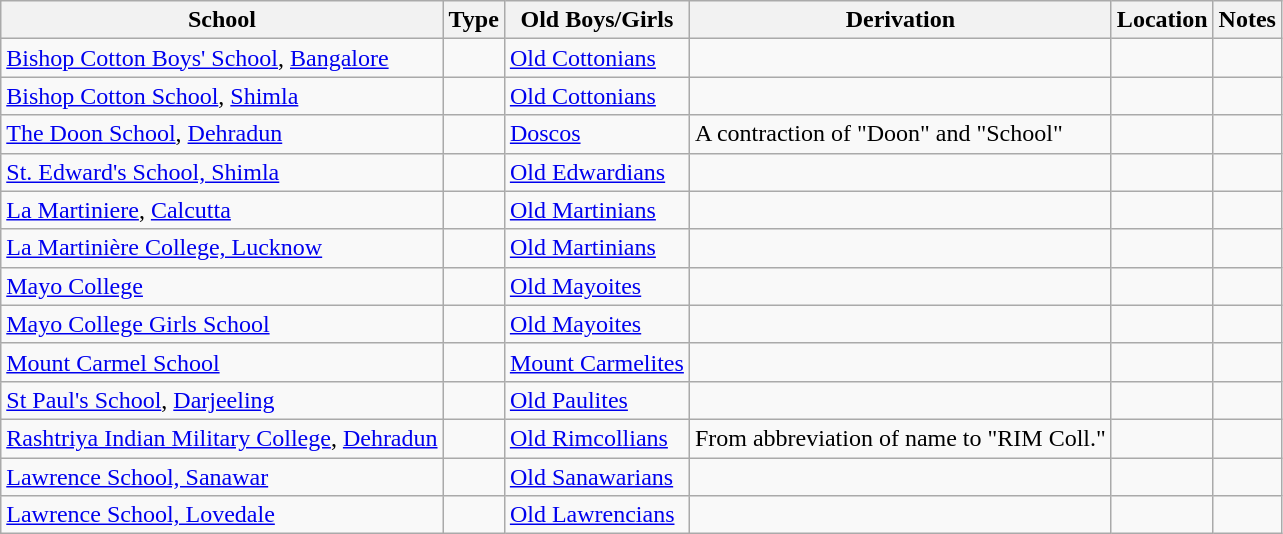<table class="wikitable sortable">
<tr>
<th>School</th>
<th>Type</th>
<th>Old Boys/Girls</th>
<th>Derivation</th>
<th>Location</th>
<th>Notes</th>
</tr>
<tr>
<td><a href='#'>Bishop Cotton Boys' School</a>, <a href='#'>Bangalore</a></td>
<td></td>
<td><a href='#'>Old Cottonians</a></td>
<td></td>
<td></td>
<td></td>
</tr>
<tr>
<td><a href='#'>Bishop Cotton School</a>, <a href='#'>Shimla</a></td>
<td></td>
<td><a href='#'>Old Cottonians</a></td>
<td></td>
<td></td>
<td></td>
</tr>
<tr>
<td><a href='#'>The Doon School</a>, <a href='#'>Dehradun</a></td>
<td></td>
<td><a href='#'>Doscos</a></td>
<td>A contraction of "Doon" and "School"</td>
<td></td>
<td></td>
</tr>
<tr>
<td><a href='#'>St. Edward's School, Shimla</a></td>
<td></td>
<td><a href='#'>Old Edwardians</a></td>
<td></td>
<td></td>
<td></td>
</tr>
<tr>
<td><a href='#'>La Martiniere</a>, <a href='#'>Calcutta</a></td>
<td></td>
<td><a href='#'>Old Martinians</a></td>
<td></td>
<td></td>
<td></td>
</tr>
<tr>
<td><a href='#'>La Martinière College, Lucknow</a></td>
<td></td>
<td><a href='#'>Old Martinians</a></td>
<td></td>
<td></td>
<td></td>
</tr>
<tr>
<td><a href='#'>Mayo College</a></td>
<td></td>
<td><a href='#'>Old Mayoites</a></td>
<td></td>
<td></td>
<td></td>
</tr>
<tr>
<td><a href='#'>Mayo College Girls School</a></td>
<td></td>
<td><a href='#'>Old Mayoites</a></td>
<td></td>
<td></td>
<td></td>
</tr>
<tr>
<td><a href='#'>Mount Carmel School</a></td>
<td></td>
<td><a href='#'>Mount Carmelites</a></td>
<td></td>
<td></td>
<td></td>
</tr>
<tr>
<td><a href='#'>St Paul's School</a>, <a href='#'>Darjeeling</a></td>
<td></td>
<td><a href='#'>Old Paulites</a></td>
<td></td>
<td></td>
<td></td>
</tr>
<tr>
<td><a href='#'>Rashtriya Indian Military College</a>, <a href='#'>Dehradun</a></td>
<td></td>
<td><a href='#'>Old Rimcollians</a></td>
<td>From abbreviation of name to "RIM Coll."</td>
<td></td>
<td></td>
</tr>
<tr>
<td><a href='#'>Lawrence School, Sanawar</a></td>
<td></td>
<td><a href='#'>Old Sanawarians</a></td>
<td></td>
<td></td>
<td></td>
</tr>
<tr>
<td><a href='#'>Lawrence School, Lovedale</a></td>
<td></td>
<td><a href='#'>Old Lawrencians</a></td>
<td></td>
<td></td>
<td></td>
</tr>
</table>
